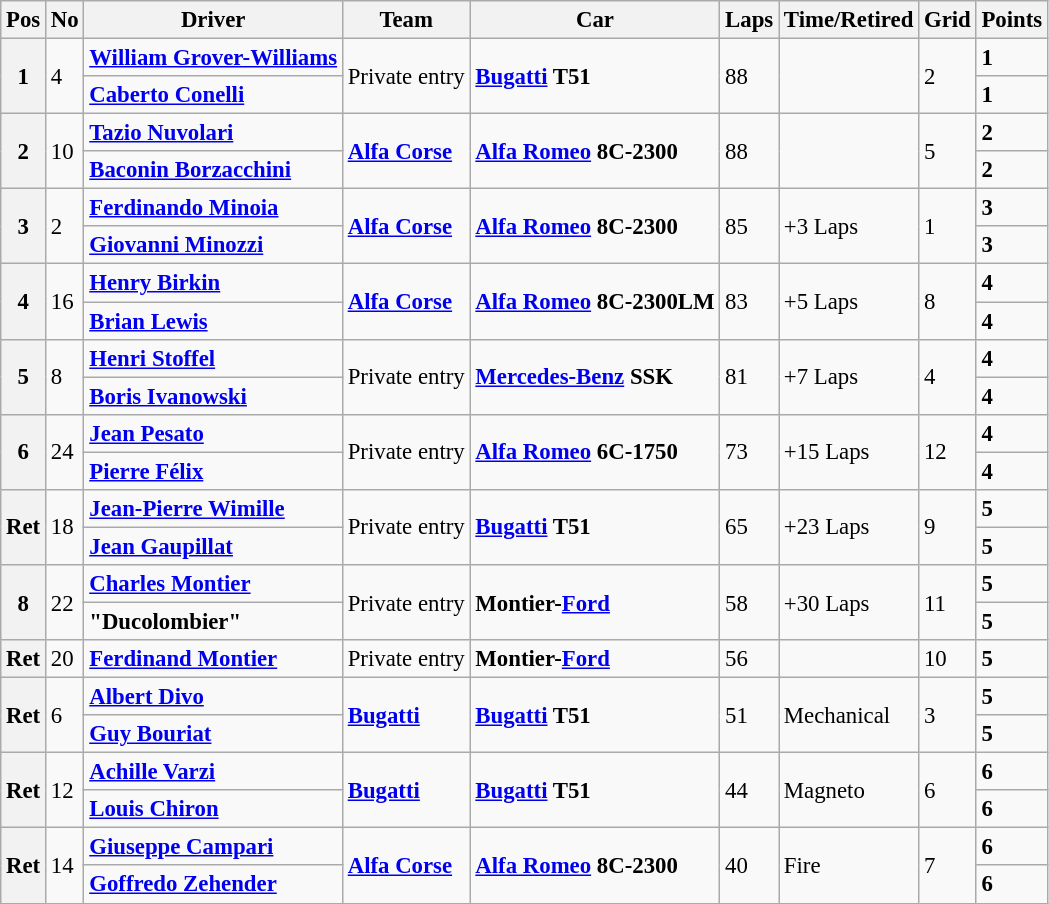<table class="wikitable" style="font-size: 95%;">
<tr>
<th>Pos</th>
<th>No</th>
<th>Driver</th>
<th>Team</th>
<th>Car</th>
<th>Laps</th>
<th>Time/Retired</th>
<th>Grid</th>
<th>Points</th>
</tr>
<tr>
<th rowspan=2>1</th>
<td rowspan=2>4</td>
<td> <strong><a href='#'>William Grover-Williams</a></strong></td>
<td rowspan=2>Private entry</td>
<td rowspan=2><strong><a href='#'>Bugatti</a> T51</strong></td>
<td rowspan=2>88</td>
<td rowspan=2></td>
<td rowspan=2>2</td>
<td><strong>1</strong></td>
</tr>
<tr>
<td> <strong><a href='#'>Caberto Conelli</a></strong></td>
<td><strong>1</strong></td>
</tr>
<tr>
<th rowspan=2>2</th>
<td rowspan=2>10</td>
<td> <strong><a href='#'>Tazio Nuvolari</a></strong></td>
<td rowspan=2><strong><a href='#'>Alfa Corse</a></strong></td>
<td rowspan=2><strong><a href='#'>Alfa Romeo</a> 8C-2300</strong></td>
<td rowspan=2>88</td>
<td rowspan=2></td>
<td rowspan=2>5</td>
<td><strong>2</strong></td>
</tr>
<tr>
<td> <strong><a href='#'>Baconin Borzacchini</a></strong></td>
<td><strong>2</strong></td>
</tr>
<tr>
<th rowspan=2>3</th>
<td rowspan=2>2</td>
<td> <strong><a href='#'>Ferdinando Minoia</a></strong></td>
<td rowspan=2><strong><a href='#'>Alfa Corse</a></strong></td>
<td rowspan=2><strong><a href='#'>Alfa Romeo</a> 8C-2300</strong></td>
<td rowspan=2>85</td>
<td rowspan=2>+3 Laps</td>
<td rowspan=2>1</td>
<td><strong>3</strong></td>
</tr>
<tr>
<td> <strong><a href='#'>Giovanni Minozzi</a></strong></td>
<td><strong>3</strong></td>
</tr>
<tr>
<th rowspan=2>4</th>
<td rowspan=2>16</td>
<td> <strong><a href='#'>Henry Birkin</a></strong></td>
<td rowspan=2><strong><a href='#'>Alfa Corse</a></strong></td>
<td rowspan=2><strong><a href='#'>Alfa Romeo</a> 8C-2300LM</strong></td>
<td rowspan=2>83</td>
<td rowspan=2>+5 Laps</td>
<td rowspan=2>8</td>
<td><strong>4</strong></td>
</tr>
<tr>
<td> <strong><a href='#'>Brian Lewis</a></strong></td>
<td><strong>4</strong></td>
</tr>
<tr>
<th rowspan=2>5</th>
<td rowspan=2>8</td>
<td> <strong><a href='#'>Henri Stoffel</a></strong></td>
<td rowspan=2>Private entry</td>
<td rowspan=2><strong><a href='#'>Mercedes-Benz</a> SSK</strong></td>
<td rowspan=2>81</td>
<td rowspan=2>+7 Laps</td>
<td rowspan=2>4</td>
<td><strong>4</strong></td>
</tr>
<tr>
<td> <strong><a href='#'>Boris Ivanowski</a></strong></td>
<td><strong>4</strong></td>
</tr>
<tr>
<th rowspan=2>6</th>
<td rowspan=2>24</td>
<td> <strong><a href='#'>Jean Pesato</a></strong></td>
<td rowspan=2>Private entry</td>
<td rowspan=2><strong><a href='#'>Alfa Romeo</a> 6C-1750</strong></td>
<td rowspan=2>73</td>
<td rowspan=2>+15 Laps</td>
<td rowspan=2>12</td>
<td><strong>4</strong></td>
</tr>
<tr>
<td> <strong><a href='#'>Pierre Félix</a></strong></td>
<td><strong>4</strong></td>
</tr>
<tr>
<th rowspan=2>Ret</th>
<td rowspan=2>18</td>
<td> <strong><a href='#'>Jean-Pierre Wimille</a></strong></td>
<td rowspan=2>Private entry</td>
<td rowspan=2><strong><a href='#'>Bugatti</a> T51</strong></td>
<td rowspan=2>65</td>
<td rowspan=2>+23 Laps</td>
<td rowspan=2>9</td>
<td><strong>5</strong></td>
</tr>
<tr>
<td> <strong><a href='#'>Jean Gaupillat</a></strong></td>
<td><strong>5</strong></td>
</tr>
<tr>
<th rowspan=2>8</th>
<td rowspan=2>22</td>
<td> <strong><a href='#'>Charles Montier</a></strong></td>
<td rowspan=2>Private entry</td>
<td rowspan=2><strong>Montier-<a href='#'>Ford</a></strong></td>
<td rowspan=2>58</td>
<td rowspan=2>+30 Laps</td>
<td rowspan=2>11</td>
<td><strong>5</strong></td>
</tr>
<tr>
<td> <strong>"Ducolombier"</strong></td>
<td><strong>5</strong></td>
</tr>
<tr>
<th>Ret</th>
<td>20</td>
<td> <strong><a href='#'>Ferdinand Montier</a></strong></td>
<td>Private entry</td>
<td><strong>Montier-<a href='#'>Ford</a></strong></td>
<td>56</td>
<td></td>
<td>10</td>
<td><strong>5</strong></td>
</tr>
<tr>
<th rowspan=2>Ret</th>
<td rowspan=2>6</td>
<td> <strong><a href='#'>Albert Divo</a></strong></td>
<td rowspan=2><strong><a href='#'>Bugatti</a></strong></td>
<td rowspan=2><strong><a href='#'>Bugatti</a> T51</strong></td>
<td rowspan=2>51</td>
<td rowspan=2>Mechanical</td>
<td rowspan=2>3</td>
<td><strong>5</strong></td>
</tr>
<tr>
<td> <strong><a href='#'>Guy Bouriat</a></strong></td>
<td><strong>5</strong></td>
</tr>
<tr>
<th rowspan=2>Ret</th>
<td rowspan=2>12</td>
<td> <strong><a href='#'>Achille Varzi</a></strong></td>
<td rowspan=2><strong><a href='#'>Bugatti</a></strong></td>
<td rowspan=2><strong><a href='#'>Bugatti</a> T51</strong></td>
<td rowspan=2>44</td>
<td rowspan=2>Magneto</td>
<td rowspan=2>6</td>
<td><strong>6</strong></td>
</tr>
<tr>
<td> <strong><a href='#'>Louis Chiron</a></strong></td>
<td><strong>6</strong></td>
</tr>
<tr>
<th rowspan=2>Ret</th>
<td rowspan=2>14</td>
<td> <strong><a href='#'>Giuseppe Campari</a></strong></td>
<td rowspan=2><strong><a href='#'>Alfa Corse</a></strong></td>
<td rowspan=2><strong><a href='#'>Alfa Romeo</a> 8C-2300</strong></td>
<td rowspan=2>40</td>
<td rowspan=2>Fire</td>
<td rowspan=2>7</td>
<td><strong>6</strong></td>
</tr>
<tr>
<td> <strong><a href='#'>Goffredo Zehender</a></strong></td>
<td><strong>6</strong></td>
</tr>
</table>
